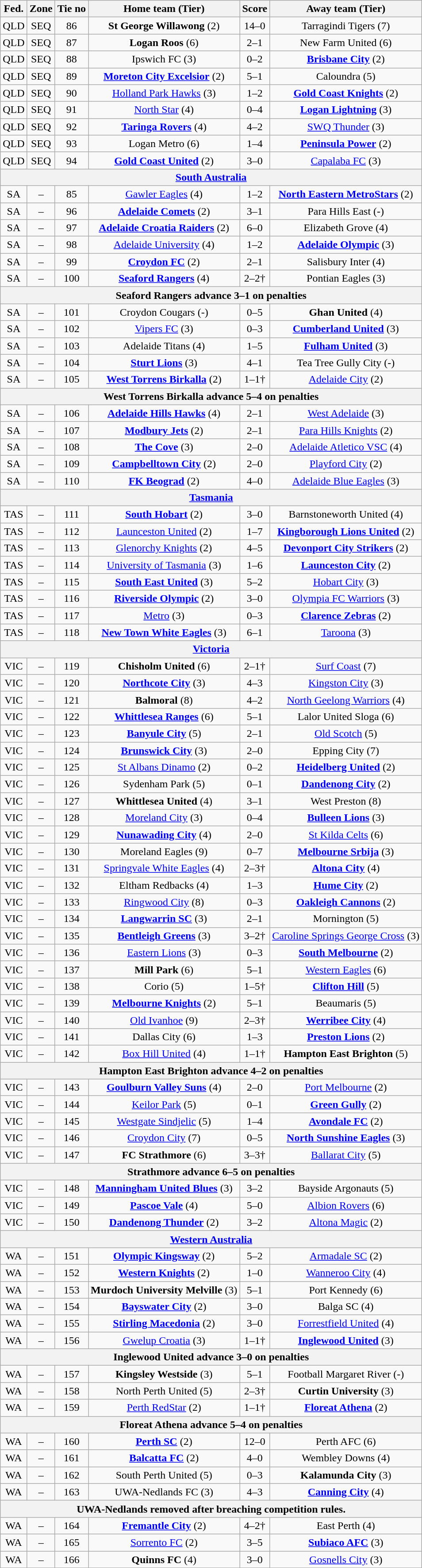<table class="wikitable" style="text-align:center">
<tr>
<th>Fed.</th>
<th>Zone</th>
<th>Tie no</th>
<th>Home team (Tier)</th>
<th>Score</th>
<th>Away team (Tier)</th>
</tr>
<tr>
<td>QLD</td>
<td>SEQ</td>
<td>86</td>
<td><strong>St George Willawong</strong> (2)</td>
<td>14–0</td>
<td>Tarragindi Tigers (7)</td>
</tr>
<tr>
<td>QLD</td>
<td>SEQ</td>
<td>87</td>
<td><strong>Logan Roos</strong> (6)</td>
<td>2–1</td>
<td>New Farm United (6)</td>
</tr>
<tr>
<td>QLD</td>
<td>SEQ</td>
<td>88</td>
<td>Ipswich FC (3)</td>
<td>0–2</td>
<td><strong><a href='#'>Brisbane City</a></strong> (2)</td>
</tr>
<tr>
<td>QLD</td>
<td>SEQ</td>
<td>89</td>
<td><strong><a href='#'>Moreton City Excelsior</a></strong> (2)</td>
<td>5–1</td>
<td>Caloundra (5)</td>
</tr>
<tr>
<td>QLD</td>
<td>SEQ</td>
<td>90</td>
<td><a href='#'>Holland Park Hawks</a> (3)</td>
<td>1–2</td>
<td><strong><a href='#'>Gold Coast Knights</a></strong> (2)</td>
</tr>
<tr>
<td>QLD</td>
<td>SEQ</td>
<td>91</td>
<td><a href='#'>North Star</a> (4)</td>
<td>0–4</td>
<td><strong><a href='#'>Logan Lightning</a></strong> (3)</td>
</tr>
<tr>
<td>QLD</td>
<td>SEQ</td>
<td>92</td>
<td><strong><a href='#'>Taringa Rovers</a></strong> (4)</td>
<td>4–2</td>
<td><a href='#'>SWQ Thunder</a> (3)</td>
</tr>
<tr>
<td>QLD</td>
<td>SEQ</td>
<td>93</td>
<td>Logan Metro (6)</td>
<td>1–4</td>
<td><strong><a href='#'>Peninsula Power</a></strong> (2)</td>
</tr>
<tr>
<td>QLD</td>
<td>SEQ</td>
<td>94</td>
<td><strong><a href='#'>Gold Coast United</a></strong> (2)</td>
<td>3–0</td>
<td><a href='#'>Capalaba FC</a> (3)</td>
</tr>
<tr>
<th colspan=6><a href='#'>South Australia</a></th>
</tr>
<tr>
<td>SA</td>
<td>–</td>
<td>85</td>
<td><a href='#'>Gawler Eagles</a> (4)</td>
<td>1–2</td>
<td><strong><a href='#'>North Eastern MetroStars</a></strong> (2)</td>
</tr>
<tr>
<td>SA</td>
<td>–</td>
<td>96</td>
<td><strong><a href='#'>Adelaide Comets</a></strong> (2)</td>
<td>3–1</td>
<td>Para Hills East (-)</td>
</tr>
<tr>
<td>SA</td>
<td>–</td>
<td>97</td>
<td><strong><a href='#'>Adelaide Croatia Raiders</a></strong> (2)</td>
<td>6–0</td>
<td>Elizabeth Grove (4)</td>
</tr>
<tr>
<td>SA</td>
<td>–</td>
<td>98</td>
<td><a href='#'>Adelaide University</a> (4)</td>
<td>1–2</td>
<td><strong><a href='#'>Adelaide Olympic</a></strong> (3)</td>
</tr>
<tr>
<td>SA</td>
<td>–</td>
<td>99</td>
<td><strong><a href='#'>Croydon FC</a></strong> (2)</td>
<td>2–1</td>
<td>Salisbury Inter (4)</td>
</tr>
<tr>
<td>SA</td>
<td>–</td>
<td>100</td>
<td><strong><a href='#'>Seaford Rangers</a></strong> (4)</td>
<td>2–2†</td>
<td>Pontian Eagles (3)</td>
</tr>
<tr>
<th colspan=6>Seaford Rangers advance 3–1 on penalties</th>
</tr>
<tr>
<td>SA</td>
<td>–</td>
<td>101</td>
<td>Croydon Cougars (-)</td>
<td>0–5</td>
<td><strong>Ghan United</strong> (4)</td>
</tr>
<tr>
<td>SA</td>
<td>–</td>
<td>102</td>
<td><a href='#'>Vipers FC</a> (3)</td>
<td>0–3</td>
<td><strong><a href='#'>Cumberland United</a></strong> (3)</td>
</tr>
<tr>
<td>SA</td>
<td>–</td>
<td>103</td>
<td>Adelaide Titans (4)</td>
<td>1–5</td>
<td><strong><a href='#'>Fulham United</a></strong> (3)</td>
</tr>
<tr>
<td>SA</td>
<td>–</td>
<td>104</td>
<td><strong><a href='#'>Sturt Lions</a></strong> (3)</td>
<td>4–1</td>
<td>Tea Tree Gully City (-)</td>
</tr>
<tr>
<td>SA</td>
<td>–</td>
<td>105</td>
<td><strong><a href='#'>West Torrens Birkalla</a></strong> (2)</td>
<td>1–1†</td>
<td><a href='#'>Adelaide City</a> (2)</td>
</tr>
<tr>
<th colspan=6>West Torrens Birkalla advance 5–4 on penalties</th>
</tr>
<tr>
<td>SA</td>
<td>–</td>
<td>106</td>
<td><strong><a href='#'>Adelaide Hills Hawks</a></strong> (4)</td>
<td>2–1</td>
<td><a href='#'>West Adelaide</a> (3)</td>
</tr>
<tr>
<td>SA</td>
<td>–</td>
<td>107</td>
<td><strong><a href='#'>Modbury Jets</a></strong> (2)</td>
<td>2–1</td>
<td><a href='#'>Para Hills Knights</a> (2)</td>
</tr>
<tr>
<td>SA</td>
<td>–</td>
<td>108</td>
<td><strong><a href='#'>The Cove</a></strong> (3)</td>
<td>2–0</td>
<td><a href='#'>Adelaide Atletico VSC</a> (4)</td>
</tr>
<tr>
<td>SA</td>
<td>–</td>
<td>109</td>
<td><strong><a href='#'>Campbelltown City</a></strong> (2)</td>
<td>2–0</td>
<td><a href='#'>Playford City</a> (2)</td>
</tr>
<tr>
<td>SA</td>
<td>–</td>
<td>110</td>
<td><strong><a href='#'>FK Beograd</a></strong> (2)</td>
<td>4–0</td>
<td><a href='#'>Adelaide Blue Eagles</a> (3)</td>
</tr>
<tr>
<th colspan=6><a href='#'>Tasmania</a></th>
</tr>
<tr>
<td>TAS</td>
<td>–</td>
<td>111</td>
<td><strong><a href='#'>South Hobart</a></strong> (2)</td>
<td>3–0</td>
<td>Barnstoneworth United (4)</td>
</tr>
<tr>
<td>TAS</td>
<td>–</td>
<td>112</td>
<td><a href='#'>Launceston United</a> (2)</td>
<td>1–7</td>
<td><strong><a href='#'>Kingborough Lions United</a></strong> (2)</td>
</tr>
<tr>
<td>TAS</td>
<td>–</td>
<td>113</td>
<td><a href='#'>Glenorchy Knights</a> (2)</td>
<td>4–5</td>
<td><strong><a href='#'>Devonport City Strikers</a></strong> (2)</td>
</tr>
<tr>
<td>TAS</td>
<td>–</td>
<td>114</td>
<td><a href='#'>University of Tasmania</a> (3)</td>
<td>1–6</td>
<td><strong><a href='#'>Launceston City</a></strong> (2)</td>
</tr>
<tr>
<td>TAS</td>
<td>–</td>
<td>115</td>
<td><strong><a href='#'>South East United</a></strong> (3)</td>
<td>5–2</td>
<td><a href='#'>Hobart City</a> (3)</td>
</tr>
<tr>
<td>TAS</td>
<td>–</td>
<td>116</td>
<td><strong><a href='#'>Riverside Olympic</a></strong> (2)</td>
<td>3–0</td>
<td><a href='#'>Olympia FC Warriors</a> (3)</td>
</tr>
<tr>
<td>TAS</td>
<td>–</td>
<td>117</td>
<td><a href='#'>Metro</a> (3)</td>
<td>0–3</td>
<td><strong><a href='#'>Clarence Zebras</a></strong> (2)</td>
</tr>
<tr>
<td>TAS</td>
<td>–</td>
<td>118</td>
<td><strong><a href='#'>New Town White Eagles</a></strong> (3)</td>
<td>6–1</td>
<td><a href='#'>Taroona</a> (3)</td>
</tr>
<tr>
<th colspan=6><a href='#'>Victoria</a></th>
</tr>
<tr>
<td>VIC</td>
<td>–</td>
<td>119</td>
<td><strong>Chisholm United</strong> (6)</td>
<td>2–1†</td>
<td><a href='#'>Surf Coast</a> (7)</td>
</tr>
<tr>
<td>VIC</td>
<td>–</td>
<td>120</td>
<td><strong><a href='#'>Northcote City</a></strong> (3)</td>
<td>4–3</td>
<td><a href='#'>Kingston City</a> (3)</td>
</tr>
<tr>
<td>VIC</td>
<td>–</td>
<td>121</td>
<td><strong>Balmoral</strong> (8)</td>
<td>4–2</td>
<td><a href='#'>North Geelong Warriors</a> (4)</td>
</tr>
<tr>
<td>VIC</td>
<td>–</td>
<td>122</td>
<td><strong> <a href='#'>Whittlesea Ranges</a></strong> (6)</td>
<td>5–1</td>
<td>Lalor United Sloga (6)</td>
</tr>
<tr>
<td>VIC</td>
<td>–</td>
<td>123</td>
<td><strong><a href='#'>Banyule City</a></strong> (5)</td>
<td>2–1</td>
<td><a href='#'>Old Scotch</a> (5)</td>
</tr>
<tr>
<td>VIC</td>
<td>–</td>
<td>124</td>
<td><strong><a href='#'>Brunswick City</a></strong> (3)</td>
<td>2–0</td>
<td>Epping City (7)</td>
</tr>
<tr>
<td>VIC</td>
<td>–</td>
<td>125</td>
<td><a href='#'>St Albans Dinamo</a> (2)</td>
<td>0–2</td>
<td><strong><a href='#'>Heidelberg United</a></strong> (2)</td>
</tr>
<tr>
<td>VIC</td>
<td>–</td>
<td>126</td>
<td>Sydenham Park (5)</td>
<td>0–1</td>
<td><strong><a href='#'>Dandenong City</a></strong> (2)</td>
</tr>
<tr>
<td>VIC</td>
<td>–</td>
<td>127</td>
<td><strong>Whittlesea United</strong> (4)</td>
<td>3–1</td>
<td>West Preston (8)</td>
</tr>
<tr>
<td>VIC</td>
<td>–</td>
<td>128</td>
<td><a href='#'>Moreland City</a> (3)</td>
<td>0–4</td>
<td><strong><a href='#'>Bulleen Lions</a></strong> (3)</td>
</tr>
<tr>
<td>VIC</td>
<td>–</td>
<td>129</td>
<td><strong><a href='#'>Nunawading City</a></strong> (4)</td>
<td>2–0</td>
<td><a href='#'>St Kilda Celts</a> (6)</td>
</tr>
<tr>
<td>VIC</td>
<td>–</td>
<td>130</td>
<td>Moreland Eagles (9)</td>
<td>0–7</td>
<td><strong><a href='#'>Melbourne Srbija</a></strong> (3)</td>
</tr>
<tr>
<td>VIC</td>
<td>–</td>
<td>131</td>
<td><a href='#'>Springvale White Eagles</a> (4)</td>
<td>2–3†</td>
<td><strong><a href='#'>Altona City</a></strong> (4)</td>
</tr>
<tr>
<td>VIC</td>
<td>–</td>
<td>132</td>
<td>Eltham Redbacks (4)</td>
<td>1–3</td>
<td><strong><a href='#'>Hume City</a></strong> (2)</td>
</tr>
<tr>
<td>VIC</td>
<td>–</td>
<td>133</td>
<td><a href='#'>Ringwood City</a> (8)</td>
<td>0–3</td>
<td><strong><a href='#'>Oakleigh Cannons</a></strong> (2)</td>
</tr>
<tr>
<td>VIC</td>
<td>–</td>
<td>134</td>
<td><strong><a href='#'>Langwarrin SC</a></strong> (3)</td>
<td>2–1</td>
<td>Mornington (5)</td>
</tr>
<tr>
<td>VIC</td>
<td>–</td>
<td>135</td>
<td><strong><a href='#'>Bentleigh Greens</a></strong> (3)</td>
<td>3–2†</td>
<td><a href='#'>Caroline Springs George Cross</a> (3)</td>
</tr>
<tr>
<td>VIC</td>
<td>–</td>
<td>136</td>
<td><a href='#'>Eastern Lions</a> (3)</td>
<td>0–3</td>
<td><strong><a href='#'>South Melbourne</a></strong> (2)</td>
</tr>
<tr>
<td>VIC</td>
<td>–</td>
<td>137</td>
<td><strong>Mill Park</strong> (6)</td>
<td>5–1</td>
<td><a href='#'>Western Eagles</a> (6)</td>
</tr>
<tr>
<td>VIC</td>
<td>–</td>
<td>138</td>
<td>Corio (5)</td>
<td>1–5†</td>
<td><strong><a href='#'>Clifton Hill</a></strong> (5)</td>
</tr>
<tr>
<td>VIC</td>
<td>–</td>
<td>139</td>
<td><strong><a href='#'>Melbourne Knights</a></strong> (2)</td>
<td>5–1</td>
<td>Beaumaris (5)</td>
</tr>
<tr>
<td>VIC</td>
<td>–</td>
<td>140</td>
<td><a href='#'>Old Ivanhoe</a> (9)</td>
<td>2–3†</td>
<td><strong><a href='#'>Werribee City</a></strong> (4)</td>
</tr>
<tr>
<td>VIC</td>
<td>–</td>
<td>141</td>
<td>Dallas City (6)</td>
<td>1–3</td>
<td><strong><a href='#'>Preston Lions</a></strong> (2)</td>
</tr>
<tr>
<td>VIC</td>
<td>–</td>
<td>142</td>
<td><a href='#'>Box Hill United</a> (4)</td>
<td>1–1†</td>
<td><strong>Hampton East Brighton</strong> (5)</td>
</tr>
<tr>
<th colspan=6>Hampton East Brighton advance 4–2 on penalties</th>
</tr>
<tr>
<td>VIC</td>
<td>–</td>
<td>143</td>
<td><strong><a href='#'>Goulburn Valley Suns</a></strong> (4)</td>
<td>2–0</td>
<td><a href='#'>Port Melbourne</a> (2)</td>
</tr>
<tr>
<td>VIC</td>
<td>–</td>
<td>144</td>
<td><a href='#'>Keilor Park</a> (5)</td>
<td>0–1</td>
<td><strong><a href='#'>Green Gully</a></strong> (2)</td>
</tr>
<tr>
<td>VIC</td>
<td>–</td>
<td>145</td>
<td><a href='#'>Westgate Sindjelic</a> (5)</td>
<td>1–4</td>
<td><strong><a href='#'>Avondale FC</a></strong> (2)</td>
</tr>
<tr>
<td>VIC</td>
<td>–</td>
<td>146</td>
<td><a href='#'>Croydon City</a> (7)</td>
<td>0–5</td>
<td><strong><a href='#'>North Sunshine Eagles</a></strong> (3)</td>
</tr>
<tr>
<td>VIC</td>
<td>–</td>
<td>147</td>
<td><strong>FC Strathmore</strong> (6)</td>
<td>3–3†</td>
<td><a href='#'>Ballarat City</a> (5)</td>
</tr>
<tr>
<th colspan=6>Strathmore  advance 6–5 on penalties</th>
</tr>
<tr>
<td>VIC</td>
<td>–</td>
<td>148</td>
<td><strong><a href='#'>Manningham United Blues</a></strong> (3)</td>
<td>3–2</td>
<td>Bayside Argonauts (5)</td>
</tr>
<tr>
<td>VIC</td>
<td>–</td>
<td>149</td>
<td><strong><a href='#'>Pascoe Vale</a></strong> (4)</td>
<td>5–0</td>
<td><a href='#'>Albion Rovers</a> (6)</td>
</tr>
<tr>
<td>VIC</td>
<td>–</td>
<td>150</td>
<td><strong><a href='#'>Dandenong Thunder</a></strong> (2)</td>
<td>3–2</td>
<td><a href='#'>Altona Magic</a> (2)</td>
</tr>
<tr>
<th colspan=6><a href='#'>Western Australia</a></th>
</tr>
<tr>
<td>WA</td>
<td>–</td>
<td>151</td>
<td><strong><a href='#'>Olympic Kingsway</a></strong> (2)</td>
<td>5–2</td>
<td><a href='#'>Armadale SC</a> (2)</td>
</tr>
<tr>
<td>WA</td>
<td>–</td>
<td>152</td>
<td><strong><a href='#'>Western Knights</a></strong> (2)</td>
<td>1–0</td>
<td><a href='#'>Wanneroo City</a> (4)</td>
</tr>
<tr>
<td>WA</td>
<td>–</td>
<td>153</td>
<td><strong>Murdoch University Melville</strong> (3)</td>
<td>5–1</td>
<td>Port Kennedy (6)</td>
</tr>
<tr>
<td>WA</td>
<td>–</td>
<td>154</td>
<td><strong><a href='#'>Bayswater City</a></strong> (2)</td>
<td>3–0</td>
<td>Balga SC (4)</td>
</tr>
<tr>
<td>WA</td>
<td>–</td>
<td>155</td>
<td><strong><a href='#'>Stirling Macedonia</a></strong> (2)</td>
<td>3–0</td>
<td><a href='#'>Forrestfield United</a> (4)</td>
</tr>
<tr>
<td>WA</td>
<td>–</td>
<td>156</td>
<td><a href='#'>Gwelup Croatia</a> (3)</td>
<td>1–1†</td>
<td><strong><a href='#'>Inglewood United</a></strong> (3)</td>
</tr>
<tr>
<th colspan=6>Inglewood United advance 3–0 on penalties</th>
</tr>
<tr>
<td>WA</td>
<td>–</td>
<td>157</td>
<td><strong>Kingsley Westside</strong> (3)</td>
<td>5–1</td>
<td>Football Margaret River (-)</td>
</tr>
<tr>
<td>WA</td>
<td>–</td>
<td>158</td>
<td>North Perth United (5)</td>
<td>2–3†</td>
<td><strong>Curtin University</strong> (3)</td>
</tr>
<tr>
<td>WA</td>
<td>–</td>
<td>159</td>
<td><a href='#'>Perth RedStar</a> (2)</td>
<td>1–1†</td>
<td><strong><a href='#'>Floreat Athena</a></strong> (2)</td>
</tr>
<tr>
<th colspan=6>Floreat Athena advance 5–4 on penalties</th>
</tr>
<tr>
<td>WA</td>
<td>–</td>
<td>160</td>
<td><strong><a href='#'>Perth SC</a></strong> (2)</td>
<td>12–0</td>
<td>Perth AFC (6)</td>
</tr>
<tr>
<td>WA</td>
<td>–</td>
<td>161</td>
<td><strong><a href='#'>Balcatta FC</a></strong> (2)</td>
<td>4–0</td>
<td>Wembley Downs (4)</td>
</tr>
<tr>
<td>WA</td>
<td>–</td>
<td>162</td>
<td>South Perth United (5)</td>
<td>0–3</td>
<td><strong>Kalamunda City</strong> (3)</td>
</tr>
<tr>
<td>WA</td>
<td>–</td>
<td>163</td>
<td>UWA-Nedlands FC (3)</td>
<td>4–3</td>
<td><strong><a href='#'>Canning City</a></strong> (4)</td>
</tr>
<tr>
<th colspan=6>UWA-Nedlands removed after breaching competition rules.</th>
</tr>
<tr>
<td>WA</td>
<td>–</td>
<td>164</td>
<td><strong><a href='#'>Fremantle City</a></strong> (2)</td>
<td>4–2†</td>
<td>East Perth (4)</td>
</tr>
<tr>
<td>WA</td>
<td>–</td>
<td>165</td>
<td><a href='#'>Sorrento FC</a> (2)</td>
<td>3–5</td>
<td><strong><a href='#'>Subiaco AFC</a></strong> (3)</td>
</tr>
<tr>
<td>WA</td>
<td>–</td>
<td>166</td>
<td><strong>Quinns FC</strong> (4)</td>
<td>3–0</td>
<td><a href='#'>Gosnells City</a> (3)</td>
</tr>
</table>
